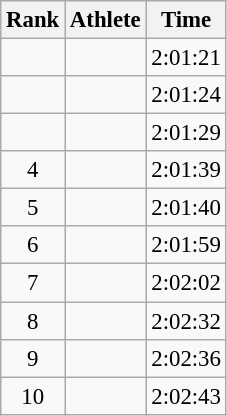<table class="wikitable" style="font-size:95%; text-align:center;">
<tr>
<th>Rank</th>
<th>Athlete</th>
<th>Time</th>
</tr>
<tr>
<td></td>
<td align=left></td>
<td align="center">2:01:21</td>
</tr>
<tr>
<td></td>
<td align=left></td>
<td align="center">2:01:24</td>
</tr>
<tr>
<td></td>
<td align=left></td>
<td align="center">2:01:29</td>
</tr>
<tr>
<td>4</td>
<td align=left></td>
<td align="center">2:01:39</td>
</tr>
<tr>
<td>5</td>
<td align=left></td>
<td align="center">2:01:40</td>
</tr>
<tr>
<td>6</td>
<td align=left></td>
<td align="center">2:01:59</td>
</tr>
<tr>
<td>7</td>
<td align=left></td>
<td align="center">2:02:02</td>
</tr>
<tr>
<td>8</td>
<td align=left></td>
<td align="center">2:02:32</td>
</tr>
<tr>
<td>9</td>
<td align=left></td>
<td align="center">2:02:36</td>
</tr>
<tr>
<td>10</td>
<td align=left></td>
<td align="center">2:02:43</td>
</tr>
</table>
